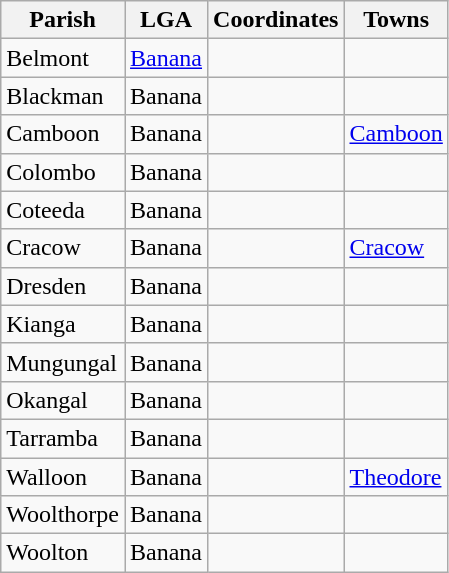<table class="wikitable sortable">
<tr>
<th>Parish</th>
<th>LGA</th>
<th>Coordinates</th>
<th>Towns</th>
</tr>
<tr>
<td>Belmont</td>
<td><a href='#'>Banana</a></td>
<td></td>
<td></td>
</tr>
<tr>
<td>Blackman</td>
<td>Banana</td>
<td></td>
<td></td>
</tr>
<tr>
<td>Camboon</td>
<td>Banana</td>
<td></td>
<td><a href='#'>Camboon</a></td>
</tr>
<tr>
<td>Colombo</td>
<td>Banana</td>
<td></td>
<td></td>
</tr>
<tr>
<td>Coteeda</td>
<td>Banana</td>
<td></td>
<td></td>
</tr>
<tr>
<td>Cracow</td>
<td>Banana</td>
<td></td>
<td><a href='#'>Cracow</a></td>
</tr>
<tr>
<td>Dresden</td>
<td>Banana</td>
<td></td>
<td></td>
</tr>
<tr>
<td>Kianga</td>
<td>Banana</td>
<td></td>
<td></td>
</tr>
<tr>
<td>Mungungal</td>
<td>Banana</td>
<td></td>
<td></td>
</tr>
<tr>
<td>Okangal</td>
<td>Banana</td>
<td></td>
<td></td>
</tr>
<tr>
<td>Tarramba</td>
<td>Banana</td>
<td></td>
<td></td>
</tr>
<tr>
<td>Walloon</td>
<td>Banana</td>
<td></td>
<td><a href='#'>Theodore</a></td>
</tr>
<tr>
<td>Woolthorpe</td>
<td>Banana</td>
<td></td>
<td></td>
</tr>
<tr>
<td>Woolton</td>
<td>Banana</td>
<td></td>
<td></td>
</tr>
</table>
